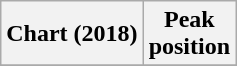<table class="wikitable plainrowheaders">
<tr>
<th scope="col">Chart (2018)</th>
<th scope="col">Peak<br>position</th>
</tr>
<tr>
</tr>
</table>
